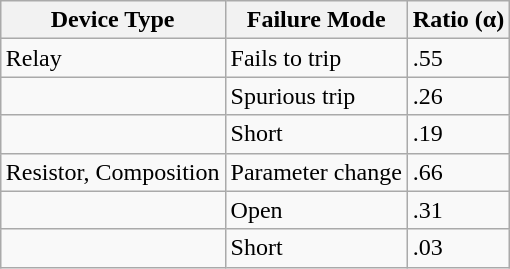<table class="wikitable" style="margin: 1em auto 1em auto">
<tr>
<th>Device Type</th>
<th>Failure Mode</th>
<th>Ratio (α)</th>
</tr>
<tr>
<td>Relay</td>
<td>Fails to trip</td>
<td>.55</td>
</tr>
<tr>
<td></td>
<td>Spurious trip</td>
<td>.26</td>
</tr>
<tr>
<td></td>
<td>Short</td>
<td>.19</td>
</tr>
<tr>
<td>Resistor, Composition</td>
<td>Parameter change</td>
<td>.66</td>
</tr>
<tr>
<td></td>
<td>Open</td>
<td>.31</td>
</tr>
<tr>
<td></td>
<td>Short</td>
<td>.03</td>
</tr>
</table>
